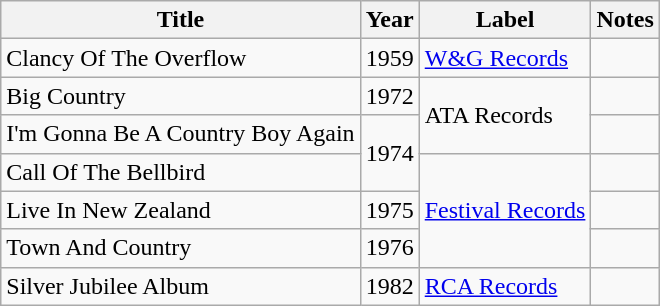<table class="wikitable">
<tr>
<th>Title</th>
<th>Year</th>
<th>Label</th>
<th>Notes</th>
</tr>
<tr>
<td>Clancy Of The Overflow</td>
<td>1959</td>
<td><a href='#'>W&G Records</a></td>
<td></td>
</tr>
<tr>
<td>Big Country</td>
<td>1972</td>
<td rowspan="2">ATA Records</td>
<td></td>
</tr>
<tr>
<td>I'm Gonna Be A Country Boy Again</td>
<td rowspan="2">1974</td>
<td></td>
</tr>
<tr>
<td>Call Of The Bellbird</td>
<td rowspan="3"><a href='#'>Festival Records</a></td>
<td></td>
</tr>
<tr>
<td>Live In New Zealand</td>
<td>1975</td>
<td></td>
</tr>
<tr>
<td>Town And Country</td>
<td>1976</td>
<td></td>
</tr>
<tr>
<td>Silver Jubilee Album</td>
<td>1982</td>
<td><a href='#'>RCA Records</a></td>
<td></td>
</tr>
</table>
